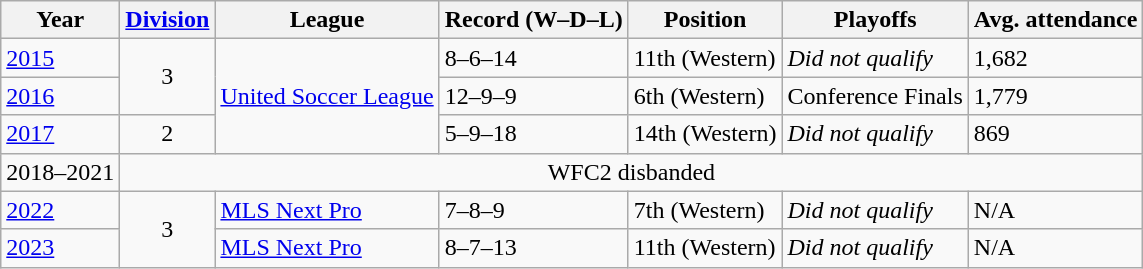<table class="wikitable">
<tr>
<th>Year</th>
<th><a href='#'>Division</a></th>
<th>League</th>
<th>Record (W–D–L)</th>
<th>Position</th>
<th>Playoffs</th>
<th>Avg. attendance</th>
</tr>
<tr>
<td><a href='#'>2015</a></td>
<td rowspan="2" align="center">3</td>
<td rowspan="3"><a href='#'>United Soccer League</a></td>
<td>8–6–14</td>
<td>11th (Western)</td>
<td><em>Did not qualify</em></td>
<td>1,682</td>
</tr>
<tr>
<td><a href='#'>2016</a></td>
<td>12–9–9</td>
<td>6th (Western)</td>
<td>Conference Finals</td>
<td>1,779</td>
</tr>
<tr>
<td><a href='#'>2017</a></td>
<td align="center">2</td>
<td>5–9–18</td>
<td>14th (Western)</td>
<td><em>Did not qualify</em></td>
<td>869</td>
</tr>
<tr>
<td>2018–2021</td>
<td colspan="6" align="center">WFC2 disbanded</td>
</tr>
<tr>
<td><a href='#'>2022</a></td>
<td rowspan=2 align="center">3</td>
<td><a href='#'>MLS Next Pro</a></td>
<td>7–8–9</td>
<td>7th (Western)</td>
<td><em>Did not qualify</em></td>
<td>N/A</td>
</tr>
<tr>
<td><a href='#'>2023</a></td>
<td><a href='#'>MLS Next Pro</a></td>
<td>8–7–13</td>
<td>11th (Western)</td>
<td><em>Did not qualify</em></td>
<td>N/A</td>
</tr>
</table>
